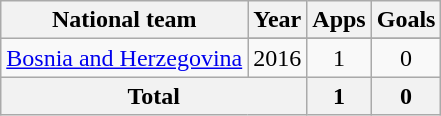<table class=wikitable style="text-align: center">
<tr>
<th>National team</th>
<th>Year</th>
<th>Apps</th>
<th>Goals</th>
</tr>
<tr>
<td rowspan=2><a href='#'>Bosnia and Herzegovina</a></td>
</tr>
<tr>
<td>2016</td>
<td>1</td>
<td>0</td>
</tr>
<tr>
<th colspan=2>Total</th>
<th>1</th>
<th>0</th>
</tr>
</table>
